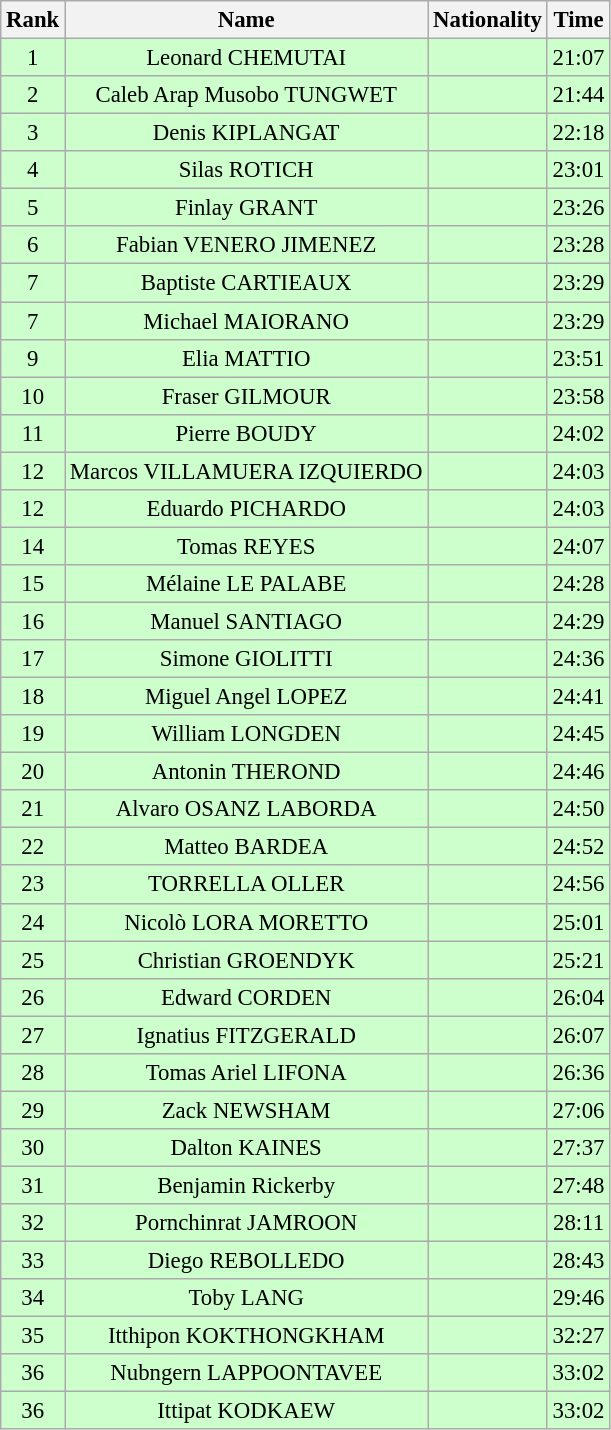<table class="wikitable sortable" style="text-align:center;font-size:95%">
<tr>
<th>Rank</th>
<th>Name</th>
<th>Nationality</th>
<th>Time</th>
</tr>
<tr bgcolor=ccffcc>
<td>1</td>
<td>Leonard CHEMUTAI</td>
<td></td>
<td>21:07</td>
</tr>
<tr bgcolor=ccffcc>
<td>2</td>
<td>Caleb Arap Musobo TUNGWET</td>
<td></td>
<td>21:44</td>
</tr>
<tr bgcolor=ccffcc>
<td>3</td>
<td>Denis KIPLANGAT</td>
<td></td>
<td>22:18</td>
</tr>
<tr bgcolor=ccffcc>
<td>4</td>
<td>Silas ROTICH</td>
<td></td>
<td>23:01</td>
</tr>
<tr bgcolor=ccffcc>
<td>5</td>
<td>Finlay GRANT</td>
<td></td>
<td>23:26</td>
</tr>
<tr bgcolor=ccffcc>
<td>6</td>
<td>Fabian VENERO JIMENEZ</td>
<td></td>
<td>23:28</td>
</tr>
<tr bgcolor=ccffcc>
<td>7</td>
<td>Baptiste CARTIEAUX</td>
<td></td>
<td>23:29</td>
</tr>
<tr bgcolor=ccffcc>
<td>7</td>
<td>Michael MAIORANO</td>
<td></td>
<td>23:29</td>
</tr>
<tr bgcolor=ccffcc>
<td>9</td>
<td>Elia MATTIO</td>
<td></td>
<td>23:51</td>
</tr>
<tr bgcolor=ccffcc>
<td>10</td>
<td>Fraser GILMOUR</td>
<td></td>
<td>23:58</td>
</tr>
<tr bgcolor=ccffcc>
<td>11</td>
<td>Pierre BOUDY</td>
<td></td>
<td>24:02</td>
</tr>
<tr bgcolor=ccffcc>
<td>12</td>
<td>Marcos VILLAMUERA IZQUIERDO</td>
<td></td>
<td>24:03</td>
</tr>
<tr bgcolor=ccffcc>
<td>12</td>
<td>Eduardo PICHARDO</td>
<td></td>
<td>24:03</td>
</tr>
<tr bgcolor=ccffcc>
<td>14</td>
<td>Tomas REYES</td>
<td></td>
<td>24:07</td>
</tr>
<tr bgcolor=ccffcc>
<td>15</td>
<td>Mélaine LE PALABE</td>
<td></td>
<td>24:28</td>
</tr>
<tr bgcolor=ccffcc>
<td>16</td>
<td>Manuel SANTIAGO</td>
<td></td>
<td>24:29</td>
</tr>
<tr bgcolor=ccffcc>
<td>17</td>
<td>Simone GIOLITTI</td>
<td></td>
<td>24:36</td>
</tr>
<tr bgcolor=ccffcc>
<td>18</td>
<td>Miguel Angel LOPEZ</td>
<td></td>
<td>24:41</td>
</tr>
<tr bgcolor=ccffcc>
<td>19</td>
<td>William LONGDEN</td>
<td></td>
<td>24:45</td>
</tr>
<tr bgcolor=ccffcc>
<td>20</td>
<td>Antonin THEROND</td>
<td></td>
<td>24:46</td>
</tr>
<tr bgcolor=ccffcc>
<td>21</td>
<td>Alvaro OSANZ LABORDA</td>
<td></td>
<td>24:50</td>
</tr>
<tr bgcolor=ccffcc>
<td>22</td>
<td>Matteo BARDEA</td>
<td></td>
<td>24:52</td>
</tr>
<tr bgcolor=ccffcc>
<td>23</td>
<td>TORRELLA OLLER</td>
<td></td>
<td>24:56</td>
</tr>
<tr bgcolor=ccffcc>
<td>24</td>
<td>Nicolò LORA MORETTO</td>
<td></td>
<td>25:01</td>
</tr>
<tr bgcolor=ccffcc>
<td>25</td>
<td>Christian GROENDYK</td>
<td></td>
<td>25:21</td>
</tr>
<tr bgcolor=ccffcc>
<td>26</td>
<td>Edward CORDEN</td>
<td></td>
<td>26:04</td>
</tr>
<tr bgcolor=ccffcc>
<td>27</td>
<td>Ignatius FITZGERALD</td>
<td></td>
<td>26:07</td>
</tr>
<tr bgcolor=ccffcc>
<td>28</td>
<td>Tomas Ariel LIFONA</td>
<td></td>
<td>26:36</td>
</tr>
<tr bgcolor=ccffcc>
<td>29</td>
<td>Zack NEWSHAM</td>
<td></td>
<td>27:06</td>
</tr>
<tr bgcolor=ccffcc>
<td>30</td>
<td>Dalton KAINES</td>
<td></td>
<td>27:37</td>
</tr>
<tr bgcolor=ccffcc>
<td>31</td>
<td>Benjamin Rickerby</td>
<td></td>
<td>27:48</td>
</tr>
<tr bgcolor=ccffcc>
<td>32</td>
<td>Pornchinrat JAMROON</td>
<td></td>
<td>28:11</td>
</tr>
<tr bgcolor=ccffcc>
<td>33</td>
<td>Diego REBOLLEDO</td>
<td></td>
<td>28:43</td>
</tr>
<tr bgcolor=ccffcc>
<td>34</td>
<td>Toby LANG</td>
<td></td>
<td>29:46</td>
</tr>
<tr bgcolor=ccffcc>
<td>35</td>
<td>Itthipon KOKTHONGKHAM</td>
<td></td>
<td>32:27</td>
</tr>
<tr bgcolor=ccffcc>
<td>36</td>
<td>Nubngern LAPPOONTAVEE</td>
<td></td>
<td>33:02</td>
</tr>
<tr bgcolor=ccffcc>
<td>36</td>
<td>Ittipat KODKAEW</td>
<td></td>
<td>33:02</td>
</tr>
</table>
